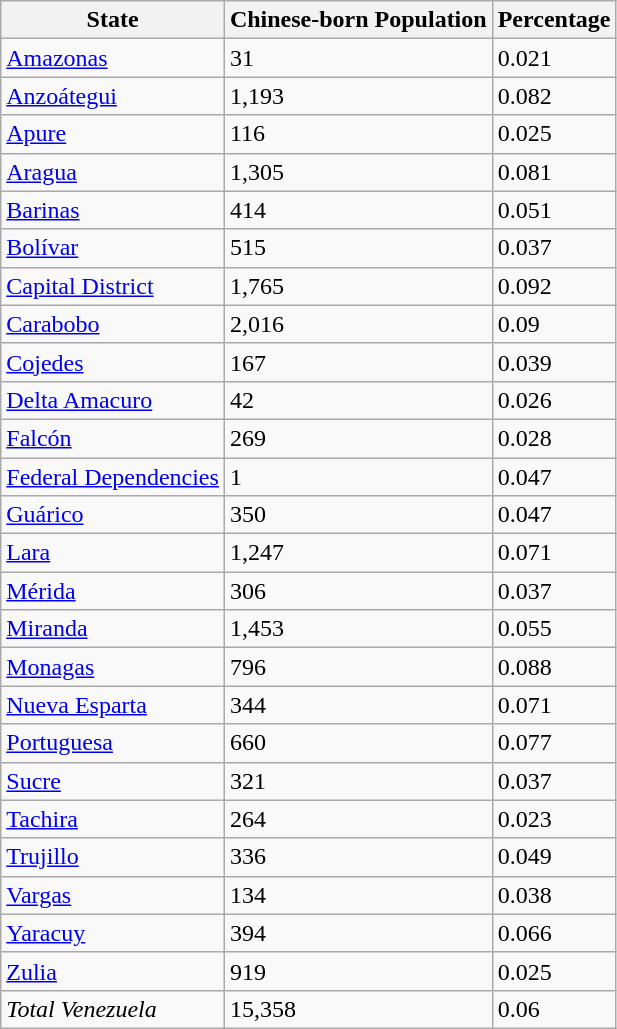<table class="wikitable sortable">
<tr>
<th>State</th>
<th>Chinese-born Population</th>
<th>Percentage</th>
</tr>
<tr>
<td> <a href='#'>Amazonas</a></td>
<td>31</td>
<td>0.021</td>
</tr>
<tr>
<td> <a href='#'>Anzoátegui</a></td>
<td>1,193</td>
<td>0.082</td>
</tr>
<tr>
<td> <a href='#'>Apure</a></td>
<td>116</td>
<td>0.025</td>
</tr>
<tr>
<td> <a href='#'>Aragua</a></td>
<td>1,305</td>
<td>0.081</td>
</tr>
<tr>
<td> <a href='#'>Barinas</a></td>
<td>414</td>
<td>0.051</td>
</tr>
<tr>
<td> <a href='#'>Bolívar</a></td>
<td>515</td>
<td>0.037</td>
</tr>
<tr>
<td> <a href='#'>Capital District</a></td>
<td>1,765</td>
<td>0.092</td>
</tr>
<tr>
<td> <a href='#'>Carabobo</a></td>
<td>2,016</td>
<td>0.09</td>
</tr>
<tr>
<td> <a href='#'>Cojedes</a></td>
<td>167</td>
<td>0.039</td>
</tr>
<tr>
<td> <a href='#'>Delta Amacuro</a></td>
<td>42</td>
<td>0.026</td>
</tr>
<tr>
<td> <a href='#'>Falcón</a></td>
<td>269</td>
<td>0.028</td>
</tr>
<tr>
<td> <a href='#'>Federal Dependencies</a></td>
<td>1</td>
<td>0.047</td>
</tr>
<tr>
<td> <a href='#'>Guárico</a></td>
<td>350</td>
<td>0.047</td>
</tr>
<tr>
<td> <a href='#'>Lara</a></td>
<td>1,247</td>
<td>0.071</td>
</tr>
<tr>
<td> <a href='#'>Mérida</a></td>
<td>306</td>
<td>0.037</td>
</tr>
<tr>
<td>  <a href='#'>Miranda</a></td>
<td>1,453</td>
<td>0.055</td>
</tr>
<tr>
<td> <a href='#'>Monagas</a></td>
<td>796</td>
<td>0.088</td>
</tr>
<tr>
<td> <a href='#'>Nueva Esparta</a></td>
<td>344</td>
<td>0.071</td>
</tr>
<tr>
<td> <a href='#'>Portuguesa</a></td>
<td>660</td>
<td>0.077</td>
</tr>
<tr>
<td> <a href='#'>Sucre</a></td>
<td>321</td>
<td>0.037</td>
</tr>
<tr>
<td> <a href='#'>Tachira</a></td>
<td>264</td>
<td>0.023</td>
</tr>
<tr>
<td> <a href='#'>Trujillo</a></td>
<td>336</td>
<td>0.049</td>
</tr>
<tr>
<td> <a href='#'>Vargas</a></td>
<td>134</td>
<td>0.038</td>
</tr>
<tr>
<td> <a href='#'>Yaracuy</a></td>
<td>394</td>
<td>0.066</td>
</tr>
<tr>
<td> <a href='#'>Zulia</a></td>
<td>919</td>
<td>0.025</td>
</tr>
<tr>
<td><em>Total Venezuela</em></td>
<td>15,358</td>
<td>0.06</td>
</tr>
</table>
